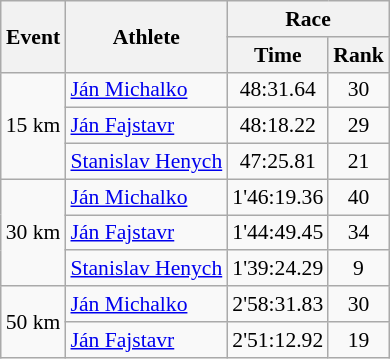<table class="wikitable" border="1" style="font-size:90%">
<tr>
<th rowspan=2>Event</th>
<th rowspan=2>Athlete</th>
<th colspan=2>Race</th>
</tr>
<tr>
<th>Time</th>
<th>Rank</th>
</tr>
<tr>
<td rowspan=3>15 km</td>
<td><a href='#'>Ján Michalko</a></td>
<td align=center>48:31.64</td>
<td align=center>30</td>
</tr>
<tr>
<td><a href='#'>Ján Fajstavr</a></td>
<td align=center>48:18.22</td>
<td align=center>29</td>
</tr>
<tr>
<td><a href='#'>Stanislav Henych</a></td>
<td align=center>47:25.81</td>
<td align=center>21</td>
</tr>
<tr>
<td rowspan=3>30 km</td>
<td><a href='#'>Ján Michalko</a></td>
<td align=center>1'46:19.36</td>
<td align=center>40</td>
</tr>
<tr>
<td><a href='#'>Ján Fajstavr</a></td>
<td align=center>1'44:49.45</td>
<td align=center>34</td>
</tr>
<tr>
<td><a href='#'>Stanislav Henych</a></td>
<td align=center>1'39:24.29</td>
<td align=center>9</td>
</tr>
<tr>
<td rowspan=2>50 km</td>
<td><a href='#'>Ján Michalko</a></td>
<td align=center>2'58:31.83</td>
<td align=center>30</td>
</tr>
<tr>
<td><a href='#'>Ján Fajstavr</a></td>
<td align=center>2'51:12.92</td>
<td align=center>19</td>
</tr>
</table>
